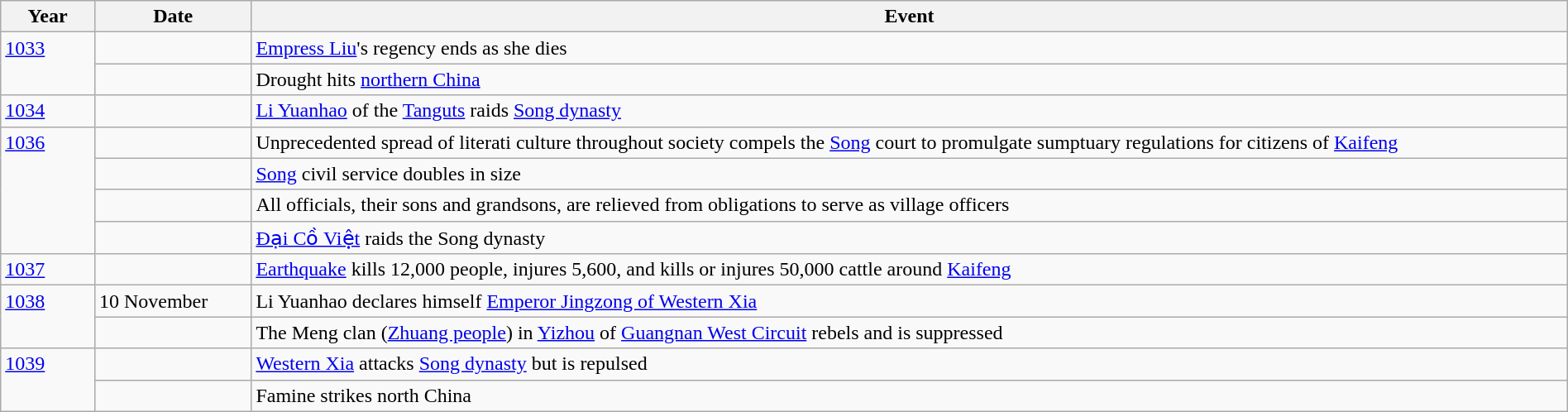<table class="wikitable" width="100%">
<tr>
<th style="width:6%">Year</th>
<th style="width:10%">Date</th>
<th>Event</th>
</tr>
<tr>
<td rowspan="2" valign="top"><a href='#'>1033</a></td>
<td></td>
<td><a href='#'>Empress Liu</a>'s regency ends as she dies</td>
</tr>
<tr>
<td></td>
<td>Drought hits <a href='#'>northern China</a></td>
</tr>
<tr>
<td><a href='#'>1034</a></td>
<td></td>
<td><a href='#'>Li Yuanhao</a> of the <a href='#'>Tanguts</a> raids <a href='#'>Song dynasty</a></td>
</tr>
<tr>
<td rowspan="4" valign="top"><a href='#'>1036</a></td>
<td></td>
<td>Unprecedented spread of literati culture throughout society compels the <a href='#'>Song</a> court to promulgate sumptuary regulations for citizens of <a href='#'>Kaifeng</a></td>
</tr>
<tr>
<td></td>
<td><a href='#'>Song</a> civil service doubles in size</td>
</tr>
<tr>
<td></td>
<td>All officials, their sons and grandsons, are relieved from obligations to serve as village officers</td>
</tr>
<tr>
<td></td>
<td><a href='#'>Đại Cồ Việt</a> raids the Song dynasty</td>
</tr>
<tr>
<td><a href='#'>1037</a></td>
<td></td>
<td><a href='#'>Earthquake</a> kills 12,000 people, injures 5,600, and kills or injures 50,000 cattle around <a href='#'>Kaifeng</a></td>
</tr>
<tr>
<td rowspan="2" valign="top"><a href='#'>1038</a></td>
<td>10 November</td>
<td>Li Yuanhao declares himself <a href='#'>Emperor Jingzong of Western Xia</a></td>
</tr>
<tr>
<td></td>
<td>The Meng clan (<a href='#'>Zhuang people</a>) in <a href='#'>Yizhou</a> of <a href='#'>Guangnan West Circuit</a> rebels and is suppressed</td>
</tr>
<tr>
<td rowspan="2" valign="top"><a href='#'>1039</a></td>
<td></td>
<td><a href='#'>Western Xia</a> attacks <a href='#'>Song dynasty</a> but is repulsed</td>
</tr>
<tr>
<td></td>
<td>Famine strikes north China</td>
</tr>
</table>
